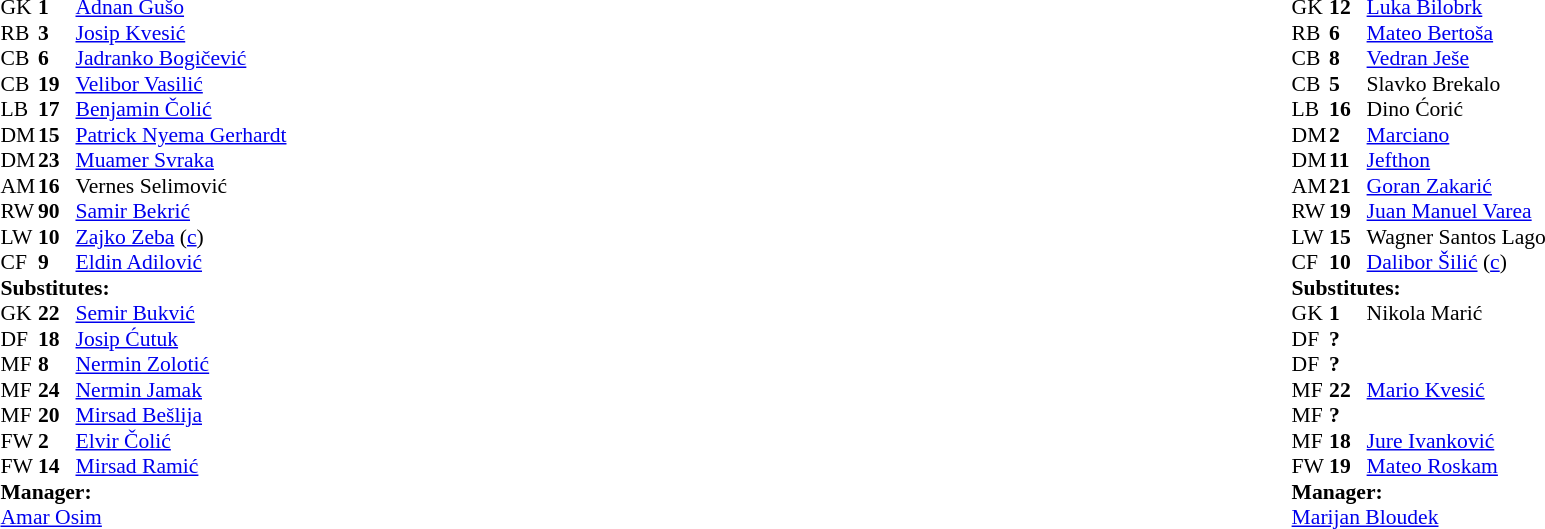<table style="width:100%;">
<tr>
<td style="vertical-align:top; width:50%;"><br><table style="font-size: 90%" cellspacing="0" cellpadding="0">
<tr>
<td colspan="4"></td>
</tr>
<tr>
<th width="25"></th>
<th width="25"></th>
</tr>
<tr>
<td>GK</td>
<td><strong>1</strong></td>
<td> <a href='#'>Adnan Gušo</a></td>
</tr>
<tr>
<td>RB</td>
<td><strong>3</strong></td>
<td> <a href='#'>Josip Kvesić</a></td>
</tr>
<tr>
<td>CB</td>
<td><strong>6</strong></td>
<td> <a href='#'>Jadranko Bogičević</a></td>
</tr>
<tr>
<td>CB</td>
<td><strong>19</strong></td>
<td> <a href='#'>Velibor Vasilić</a></td>
</tr>
<tr>
<td>LB</td>
<td><strong>17</strong></td>
<td> <a href='#'>Benjamin Čolić</a></td>
</tr>
<tr>
<td>DM</td>
<td><strong>15</strong></td>
<td> <a href='#'>Patrick Nyema Gerhardt</a></td>
<td></td>
</tr>
<tr>
<td>DM</td>
<td><strong>23</strong></td>
<td> <a href='#'>Muamer Svraka</a></td>
<td></td>
</tr>
<tr>
<td>AM</td>
<td><strong>16</strong></td>
<td> Vernes Selimović</td>
</tr>
<tr>
<td>RW</td>
<td><strong>90</strong></td>
<td> <a href='#'>Samir Bekrić</a></td>
<td></td>
<td></td>
</tr>
<tr>
<td>LW</td>
<td><strong>10</strong></td>
<td> <a href='#'>Zajko Zeba</a> (<a href='#'>c</a>)</td>
<td></td>
<td></td>
</tr>
<tr>
<td>CF</td>
<td><strong>9</strong></td>
<td> <a href='#'>Eldin Adilović</a></td>
<td></td>
<td></td>
</tr>
<tr>
<td colspan=4><strong>Substitutes:</strong></td>
</tr>
<tr>
<td>GK</td>
<td><strong>22</strong></td>
<td> <a href='#'>Semir Bukvić</a></td>
</tr>
<tr>
<td>DF</td>
<td><strong>18</strong></td>
<td> <a href='#'>Josip Ćutuk</a></td>
</tr>
<tr>
<td>MF</td>
<td><strong>8</strong></td>
<td> <a href='#'>Nermin Zolotić</a></td>
</tr>
<tr>
<td>MF</td>
<td><strong>24</strong></td>
<td> <a href='#'>Nermin Jamak</a></td>
<td></td>
<td></td>
</tr>
<tr>
<td>MF</td>
<td><strong>20</strong></td>
<td> <a href='#'>Mirsad Bešlija</a></td>
<td></td>
<td></td>
</tr>
<tr>
<td>FW</td>
<td><strong>2</strong></td>
<td> <a href='#'>Elvir Čolić</a></td>
<td></td>
<td></td>
</tr>
<tr>
<td>FW</td>
<td><strong>14</strong></td>
<td> <a href='#'>Mirsad Ramić</a></td>
</tr>
<tr>
<td colspan=4><strong>Manager:</strong></td>
</tr>
<tr>
<td colspan="4"> <a href='#'>Amar Osim</a></td>
</tr>
</table>
</td>
<td valign="top"></td>
<td style="vertical-align:top; width:50%;"><br><table cellspacing="0" cellpadding="0" style="font-size:90%; margin:auto;">
<tr>
<td colspan="4"></td>
</tr>
<tr>
<th width="25"></th>
<th width="25"></th>
</tr>
<tr>
<td>GK</td>
<td><strong>12</strong></td>
<td> <a href='#'>Luka Bilobrk</a></td>
</tr>
<tr>
<td>RB</td>
<td><strong>6</strong></td>
<td> <a href='#'>Mateo Bertoša</a></td>
<td></td>
</tr>
<tr>
<td>CB</td>
<td><strong>8</strong></td>
<td> <a href='#'>Vedran Ješe</a></td>
</tr>
<tr>
<td>CB</td>
<td><strong>5</strong></td>
<td> Slavko Brekalo</td>
</tr>
<tr>
<td>LB</td>
<td><strong>16</strong></td>
<td> Dino Ćorić</td>
<td></td>
</tr>
<tr>
<td>DM</td>
<td><strong>2</strong></td>
<td> <a href='#'>Marciano</a></td>
</tr>
<tr>
<td>DM</td>
<td><strong>11</strong></td>
<td> <a href='#'>Jefthon</a></td>
<td></td>
<td></td>
</tr>
<tr>
<td>AM</td>
<td><strong>21</strong></td>
<td> <a href='#'>Goran Zakarić</a></td>
<td></td>
<td></td>
</tr>
<tr>
<td>RW</td>
<td><strong>19</strong></td>
<td> <a href='#'>Juan Manuel Varea</a></td>
<td></td>
<td></td>
</tr>
<tr>
<td>LW</td>
<td><strong>15</strong></td>
<td> Wagner Santos Lago</td>
</tr>
<tr>
<td>CF</td>
<td><strong>10</strong></td>
<td> <a href='#'>Dalibor Šilić</a> (<a href='#'>c</a>)</td>
</tr>
<tr>
<td colspan=4><strong>Substitutes:</strong></td>
</tr>
<tr>
<td>GK</td>
<td><strong>1</strong></td>
<td> Nikola Marić</td>
</tr>
<tr>
<td>DF</td>
<td><strong>?</strong></td>
<td></td>
</tr>
<tr>
<td>DF</td>
<td><strong>?</strong></td>
<td></td>
</tr>
<tr>
<td>MF</td>
<td><strong>22</strong></td>
<td> <a href='#'>Mario Kvesić</a></td>
<td></td>
<td></td>
</tr>
<tr>
<td>MF</td>
<td><strong>?</strong></td>
<td></td>
</tr>
<tr>
<td>MF</td>
<td><strong>18</strong></td>
<td> <a href='#'>Jure Ivanković</a></td>
<td></td>
<td></td>
</tr>
<tr>
<td>FW</td>
<td><strong>19</strong></td>
<td> <a href='#'>Mateo Roskam</a></td>
<td></td>
<td></td>
</tr>
<tr>
<td colspan=4><strong>Manager:</strong></td>
</tr>
<tr>
<td colspan="4"> <a href='#'>Marijan Bloudek</a></td>
</tr>
</table>
</td>
</tr>
</table>
